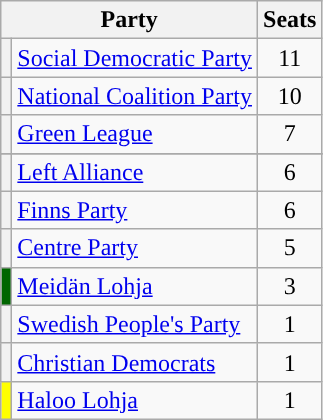<table class="wikitable">
<tr>
<th colspan="2">Party</th>
<th>Seats</th>
</tr>
<tr>
<th style="background-color: "></th>
<td><a href='#'>Social Democratic Party</a></td>
<td valign="center" align="center">11</td>
</tr>
<tr>
<th style="background-color: "></th>
<td><a href='#'>National Coalition Party</a></td>
<td valign="center" align="center">10</td>
</tr>
<tr>
<th style="background-color: "></th>
<td><a href='#'>Green League</a></td>
<td valign="center" align="center">7</td>
</tr>
<tr>
</tr>
<tr>
<th style="background-color: "></th>
<td><a href='#'>Left Alliance</a></td>
<td valign="center" align="center">6</td>
</tr>
<tr>
<th style="background-color: "></th>
<td><a href='#'>Finns Party</a></td>
<td valign="center" align="center">6</td>
</tr>
<tr>
<th style="background-color: "></th>
<td><a href='#'>Centre Party</a></td>
<td valign="center" align="center">5</td>
</tr>
<tr>
<th style="background-color:#006600"></th>
<td><a href='#'>Meidän Lohja</a></td>
<td valign="center" align="center">3</td>
</tr>
<tr>
<th style="background-color: "></th>
<td><a href='#'>Swedish People's Party</a></td>
<td valign="center" align="center">1</td>
</tr>
<tr>
<th style="background-color: "></th>
<td><a href='#'>Christian Democrats</a></td>
<td valign="center" align="center">1</td>
</tr>
<tr>
<th style="background-color:#ffff00"></th>
<td><a href='#'>Haloo Lohja</a></td>
<td valign="center" align="center">1</td>
</tr>
</table>
